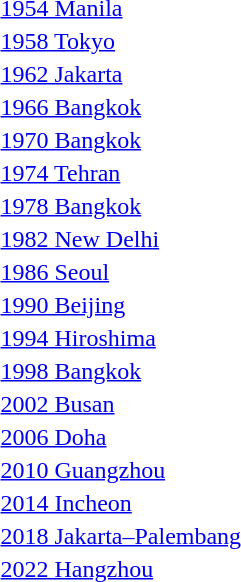<table>
<tr>
<td><a href='#'>1954 Manila</a></td>
<td></td>
<td></td>
<td></td>
</tr>
<tr>
<td><a href='#'>1958 Tokyo</a></td>
<td></td>
<td></td>
<td></td>
</tr>
<tr>
<td><a href='#'>1962 Jakarta</a></td>
<td></td>
<td></td>
<td></td>
</tr>
<tr>
<td><a href='#'>1966 Bangkok</a></td>
<td></td>
<td></td>
<td></td>
</tr>
<tr>
<td><a href='#'>1970 Bangkok</a></td>
<td></td>
<td></td>
<td></td>
</tr>
<tr>
<td><a href='#'>1974 Tehran</a></td>
<td></td>
<td></td>
<td></td>
</tr>
<tr>
<td><a href='#'>1978 Bangkok</a></td>
<td></td>
<td></td>
<td></td>
</tr>
<tr>
<td><a href='#'>1982 New Delhi</a></td>
<td></td>
<td></td>
<td></td>
</tr>
<tr>
<td><a href='#'>1986 Seoul</a></td>
<td></td>
<td></td>
<td></td>
</tr>
<tr>
<td><a href='#'>1990 Beijing</a></td>
<td></td>
<td></td>
<td></td>
</tr>
<tr>
<td><a href='#'>1994 Hiroshima</a></td>
<td></td>
<td></td>
<td></td>
</tr>
<tr>
<td><a href='#'>1998 Bangkok</a></td>
<td></td>
<td></td>
<td></td>
</tr>
<tr>
<td><a href='#'>2002 Busan</a></td>
<td></td>
<td></td>
<td></td>
</tr>
<tr>
<td><a href='#'>2006 Doha</a></td>
<td></td>
<td></td>
<td></td>
</tr>
<tr>
<td><a href='#'>2010 Guangzhou</a></td>
<td></td>
<td></td>
<td></td>
</tr>
<tr>
<td><a href='#'>2014 Incheon</a></td>
<td></td>
<td></td>
<td></td>
</tr>
<tr>
<td><a href='#'>2018 Jakarta–Palembang</a></td>
<td></td>
<td></td>
<td></td>
</tr>
<tr>
<td><a href='#'>2022 Hangzhou</a></td>
<td></td>
<td></td>
<td></td>
</tr>
</table>
